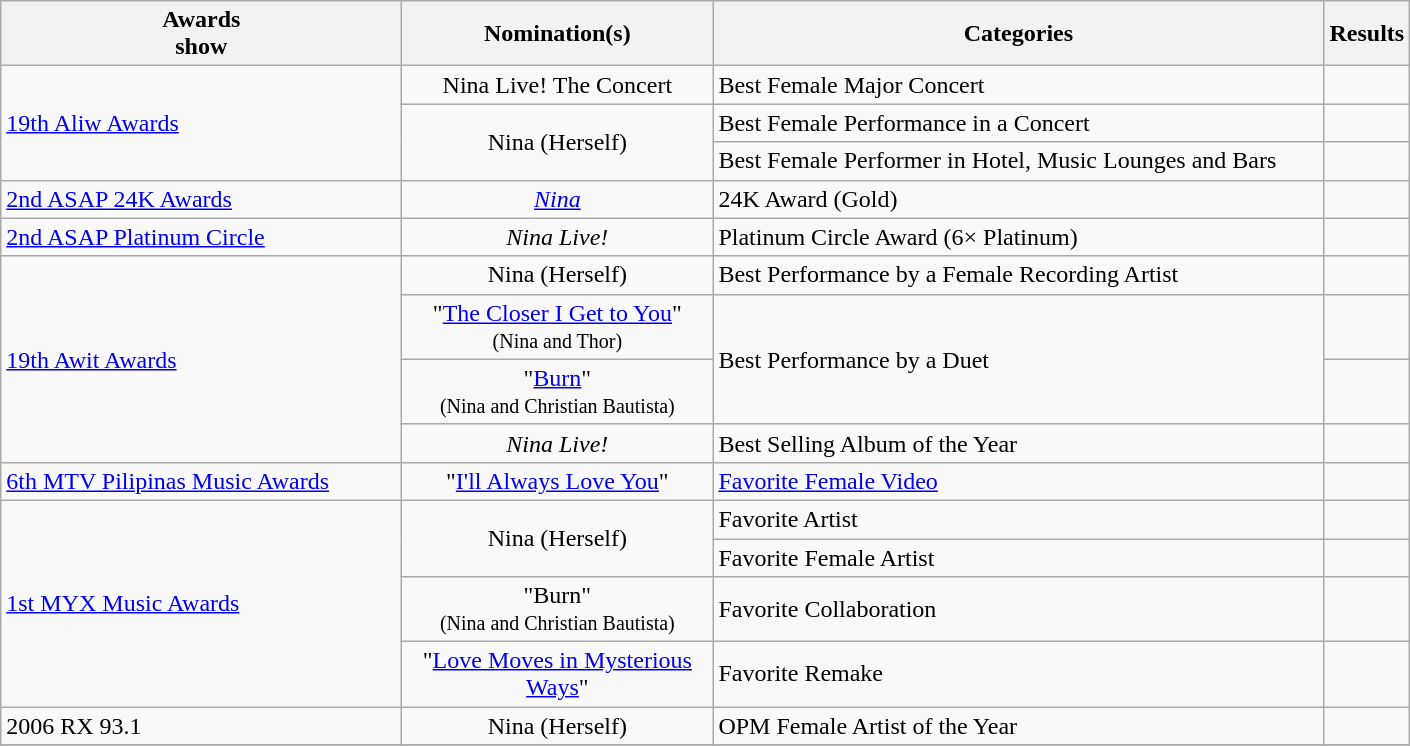<table class="wikitable">
<tr>
<th width="260">Awards<br>show</th>
<th width="200">Nomination(s)</th>
<th width="400">Categories</th>
<th>Results</th>
</tr>
<tr>
<td rowspan="3"><a href='#'>19th Aliw Awards</a></td>
<td align="center">Nina Live! The Concert</td>
<td>Best Female Major Concert</td>
<td></td>
</tr>
<tr>
<td align="center" rowspan="2">Nina (Herself)</td>
<td>Best Female Performance in a Concert</td>
<td></td>
</tr>
<tr>
<td>Best Female Performer in Hotel, Music Lounges and Bars</td>
<td></td>
</tr>
<tr>
<td><a href='#'>2nd ASAP 24K Awards</a></td>
<td align="center"><em><a href='#'>Nina</a></em></td>
<td>24K Award (Gold)</td>
<td></td>
</tr>
<tr>
<td><a href='#'>2nd ASAP Platinum Circle</a></td>
<td align="center"><em>Nina Live!</em></td>
<td>Platinum Circle Award (6× Platinum)</td>
<td></td>
</tr>
<tr>
<td rowspan="4"><a href='#'>19th Awit Awards</a></td>
<td align="center">Nina (Herself)</td>
<td>Best Performance by a Female Recording Artist</td>
<td></td>
</tr>
<tr>
<td align="center">"<a href='#'>The Closer I Get to You</a>"<br><small>(Nina and Thor)</small></td>
<td rowspan="2">Best Performance by a Duet</td>
<td></td>
</tr>
<tr>
<td align="center">"<a href='#'>Burn</a>"<br><small>(Nina and Christian Bautista)</small></td>
<td></td>
</tr>
<tr>
<td align="center"><em>Nina Live!</em></td>
<td>Best Selling Album of the Year</td>
<td></td>
</tr>
<tr>
<td><a href='#'>6th MTV Pilipinas Music Awards</a></td>
<td align="center">"<a href='#'>I'll Always Love You</a>"</td>
<td><a href='#'>Favorite Female Video</a></td>
<td></td>
</tr>
<tr>
<td rowspan="4"><a href='#'>1st MYX Music Awards</a></td>
<td align="center" rowspan="2">Nina (Herself)</td>
<td>Favorite Artist</td>
<td></td>
</tr>
<tr>
<td>Favorite Female Artist</td>
<td></td>
</tr>
<tr>
<td align="center">"Burn"<br><small>(Nina and Christian Bautista)</small></td>
<td>Favorite Collaboration</td>
<td></td>
</tr>
<tr>
<td align="center">"<a href='#'>Love Moves in Mysterious Ways</a>"</td>
<td>Favorite Remake</td>
<td></td>
</tr>
<tr>
<td>2006 RX 93.1</td>
<td align="center">Nina (Herself)</td>
<td>OPM Female Artist of the Year</td>
<td></td>
</tr>
<tr>
</tr>
</table>
